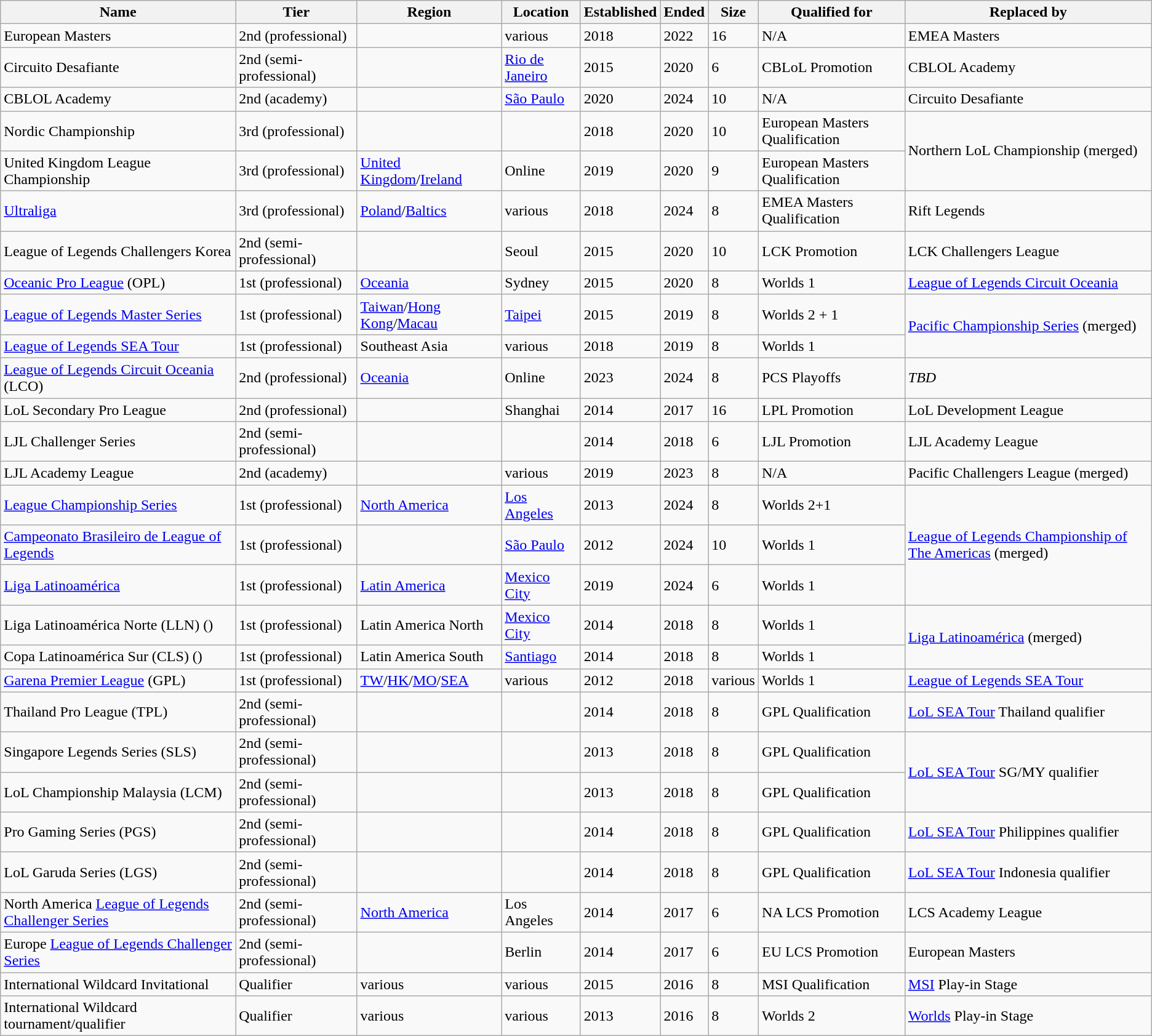<table class="wikitable plainrowheaders sortable">
<tr>
<th>Name</th>
<th>Tier</th>
<th>Region</th>
<th>Location</th>
<th>Established</th>
<th>Ended</th>
<th>Size</th>
<th>Qualified for</th>
<th>Replaced by</th>
</tr>
<tr>
<td>European Masters</td>
<td>2nd (professional)</td>
<td></td>
<td>various</td>
<td>2018</td>
<td>2022</td>
<td>16</td>
<td>N/A</td>
<td>EMEA Masters</td>
</tr>
<tr>
<td>Circuito Desafiante</td>
<td>2nd (semi-professional)</td>
<td></td>
<td><a href='#'>Rio de Janeiro</a></td>
<td>2015</td>
<td>2020</td>
<td>6</td>
<td>CBLoL Promotion</td>
<td>CBLOL Academy</td>
</tr>
<tr>
<td>CBLOL Academy</td>
<td>2nd (academy)</td>
<td></td>
<td><a href='#'>São Paulo</a></td>
<td>2020</td>
<td>2024</td>
<td>10</td>
<td>N/A</td>
<td>Circuito Desafiante</td>
</tr>
<tr>
<td scope="row">Nordic Championship</td>
<td>3rd (professional)</td>
<td></td>
<td></td>
<td>2018</td>
<td>2020</td>
<td>10</td>
<td>European Masters Qualification</td>
<td rowspan="2">Northern LoL Championship (merged)</td>
</tr>
<tr>
<td scope="row">United Kingdom League Championship</td>
<td>3rd (professional)</td>
<td>  <a href='#'>United Kingdom</a>/<a href='#'>Ireland</a></td>
<td>Online</td>
<td>2019</td>
<td>2020</td>
<td>9</td>
<td>European Masters Qualification</td>
</tr>
<tr>
<td scope="row"><a href='#'>Ultraliga</a></td>
<td>3rd (professional)</td>
<td> <a href='#'>Poland</a>/<a href='#'>Baltics</a></td>
<td>various</td>
<td>2018</td>
<td>2024</td>
<td>8</td>
<td>EMEA Masters Qualification</td>
<td>Rift Legends</td>
</tr>
<tr>
<td scope="row">League of Legends Challengers Korea</td>
<td>2nd (semi-professional)</td>
<td></td>
<td>Seoul</td>
<td>2015</td>
<td>2020</td>
<td>10</td>
<td>LCK Promotion</td>
<td>LCK Challengers League</td>
</tr>
<tr>
<td scope="row"><a href='#'>Oceanic Pro League</a> (OPL)</td>
<td>1st (professional)</td>
<td> <a href='#'>Oceania</a></td>
<td>Sydney</td>
<td>2015</td>
<td>2020</td>
<td>8</td>
<td>Worlds 1</td>
<td><a href='#'>League of Legends Circuit Oceania</a></td>
</tr>
<tr>
<td scope="row"><a href='#'>League of Legends Master Series</a></td>
<td>1st (professional)</td>
<td> <a href='#'>Taiwan</a>/<a href='#'>Hong Kong</a>/<a href='#'>Macau</a></td>
<td><a href='#'>Taipei</a></td>
<td>2015</td>
<td>2019</td>
<td>8</td>
<td>Worlds 2 + 1</td>
<td rowspan="2"><a href='#'>Pacific Championship Series</a> (merged)</td>
</tr>
<tr>
<td scope="row"><a href='#'>League of Legends SEA Tour</a></td>
<td>1st (professional)</td>
<td> Southeast Asia</td>
<td>various</td>
<td>2018</td>
<td>2019</td>
<td>8</td>
<td>Worlds 1</td>
</tr>
<tr>
<td><a href='#'>League of Legends Circuit Oceania</a> (LCO)</td>
<td>2nd (professional)</td>
<td> <a href='#'>Oceania</a></td>
<td>Online</td>
<td>2023</td>
<td>2024</td>
<td>8</td>
<td>PCS Playoffs</td>
<td><em>TBD</em></td>
</tr>
<tr>
<td scope="row">LoL Secondary Pro League</td>
<td>2nd (professional)</td>
<td></td>
<td>Shanghai</td>
<td>2014</td>
<td>2017</td>
<td>16</td>
<td>LPL Promotion</td>
<td>LoL Development League</td>
</tr>
<tr>
<td scope="row">LJL Challenger Series</td>
<td>2nd (semi-professional)</td>
<td></td>
<td></td>
<td>2014</td>
<td>2018</td>
<td>6</td>
<td>LJL Promotion</td>
<td>LJL Academy League</td>
</tr>
<tr>
<td>LJL Academy League</td>
<td>2nd (academy)</td>
<td></td>
<td>various</td>
<td>2019</td>
<td>2023</td>
<td>8</td>
<td>N/A</td>
<td>Pacific Challengers League (merged)</td>
</tr>
<tr>
<td><a href='#'>League Championship Series</a></td>
<td>1st (professional)</td>
<td> <a href='#'>North America</a></td>
<td><a href='#'>Los Angeles</a></td>
<td>2013</td>
<td>2024</td>
<td>8</td>
<td>Worlds 2+1</td>
<td rowspan="3"><a href='#'>League of Legends Championship of The Americas</a> (merged)</td>
</tr>
<tr>
<td><a href='#'>Campeonato Brasileiro de League of Legends</a></td>
<td>1st (professional)</td>
<td></td>
<td><a href='#'>São Paulo</a></td>
<td>2012</td>
<td>2024</td>
<td>10</td>
<td>Worlds 1</td>
</tr>
<tr>
<td><a href='#'>Liga Latinoamérica</a></td>
<td>1st (professional)</td>
<td><a href='#'>Latin America</a></td>
<td><a href='#'>Mexico City</a></td>
<td>2019</td>
<td>2024</td>
<td>6</td>
<td>Worlds 1</td>
</tr>
<tr>
<td scope="row">Liga Latinoamérica Norte (LLN) (<small></small>)</td>
<td>1st (professional)</td>
<td> Latin America North</td>
<td><a href='#'>Mexico City</a></td>
<td>2014</td>
<td>2018</td>
<td>8</td>
<td>Worlds 1 </td>
<td rowspan="2"><a href='#'>Liga Latinoamérica</a> (merged)</td>
</tr>
<tr>
<td scope="row">Copa Latinoamérica Sur (CLS) (<small></small>)</td>
<td>1st (professional)</td>
<td>Latin America South</td>
<td><a href='#'>Santiago</a></td>
<td>2014</td>
<td>2018</td>
<td>8</td>
<td>Worlds 1 </td>
</tr>
<tr>
<td scope="row"><a href='#'>Garena Premier League</a> (GPL)</td>
<td>1st (professional)</td>
<td> <a href='#'>TW</a>/<a href='#'>HK</a>/<a href='#'>MO</a>/<a href='#'>SEA</a></td>
<td>various</td>
<td>2012</td>
<td>2018</td>
<td>various</td>
<td>Worlds 1 </td>
<td><a href='#'>League of Legends SEA Tour</a></td>
</tr>
<tr>
<td scope="row">Thailand Pro League (TPL)</td>
<td>2nd (semi-professional)</td>
<td></td>
<td></td>
<td>2014</td>
<td>2018</td>
<td>8</td>
<td>GPL Qualification</td>
<td><a href='#'>LoL SEA Tour</a> Thailand qualifier</td>
</tr>
<tr>
<td scope="row">Singapore Legends Series (SLS)</td>
<td>2nd (semi-professional)</td>
<td></td>
<td></td>
<td>2013</td>
<td>2018</td>
<td>8</td>
<td>GPL Qualification</td>
<td rowspan="2"><a href='#'>LoL SEA Tour</a> SG/MY qualifier</td>
</tr>
<tr>
<td scope="row">LoL Championship Malaysia (LCM)</td>
<td>2nd (semi-professional)</td>
<td></td>
<td></td>
<td>2013</td>
<td>2018</td>
<td>8</td>
<td>GPL Qualification</td>
</tr>
<tr>
<td scope="row">Pro Gaming Series (PGS)</td>
<td>2nd (semi-professional)</td>
<td></td>
<td></td>
<td>2014</td>
<td>2018</td>
<td>8</td>
<td>GPL Qualification</td>
<td><a href='#'>LoL SEA Tour</a> Philippines qualifier</td>
</tr>
<tr>
<td scope="row">LoL Garuda Series (LGS)</td>
<td>2nd (semi-professional)</td>
<td></td>
<td></td>
<td>2014</td>
<td>2018</td>
<td>8</td>
<td>GPL Qualification</td>
<td><a href='#'>LoL SEA Tour</a> Indonesia qualifier</td>
</tr>
<tr>
<td scope="row">North America <a href='#'>League of Legends Challenger Series</a></td>
<td>2nd (semi-professional)</td>
<td> <a href='#'>North America</a></td>
<td>Los Angeles</td>
<td>2014</td>
<td>2017</td>
<td>6</td>
<td>NA LCS Promotion</td>
<td>LCS Academy League</td>
</tr>
<tr>
<td scope="row">Europe <a href='#'>League of Legends Challenger Series</a></td>
<td>2nd (semi-professional)</td>
<td></td>
<td>Berlin</td>
<td>2014</td>
<td>2017</td>
<td>6</td>
<td>EU LCS Promotion</td>
<td>European Masters</td>
</tr>
<tr>
<td scope="row">International Wildcard Invitational</td>
<td>Qualifier</td>
<td>various</td>
<td>various</td>
<td>2015</td>
<td>2016</td>
<td>8</td>
<td>MSI Qualification</td>
<td><a href='#'>MSI</a> Play-in Stage</td>
</tr>
<tr>
<td scope="row">International Wildcard tournament/qualifier</td>
<td>Qualifier</td>
<td>various</td>
<td>various</td>
<td>2013</td>
<td>2016</td>
<td>8</td>
<td>Worlds 2</td>
<td><a href='#'>Worlds</a> Play-in Stage</td>
</tr>
</table>
